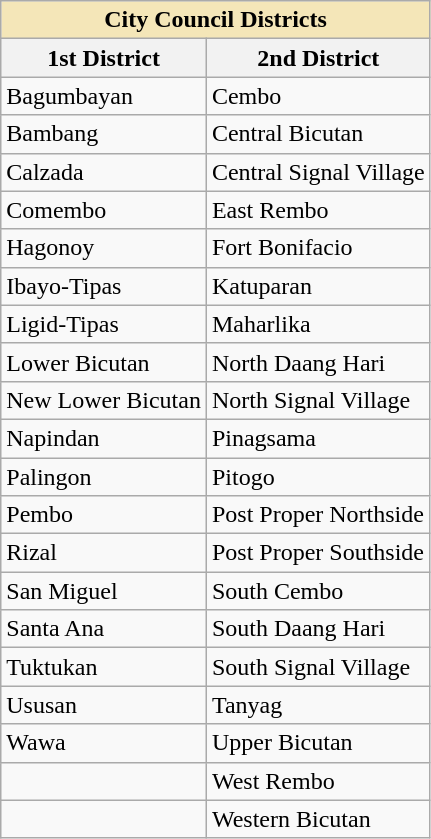<table class="wikitable">
<tr>
<th style="background: #f4e6b8; text-align:center" colspan=2><strong>City Council Districts</strong></th>
</tr>
<tr>
<th>1st District</th>
<th>2nd District</th>
</tr>
<tr>
<td>Bagumbayan</td>
<td>Cembo</td>
</tr>
<tr>
<td>Bambang</td>
<td>Central Bicutan</td>
</tr>
<tr>
<td>Calzada</td>
<td>Central Signal Village</td>
</tr>
<tr>
<td>Comembo</td>
<td>East Rembo</td>
</tr>
<tr>
<td>Hagonoy</td>
<td>Fort Bonifacio</td>
</tr>
<tr>
<td>Ibayo-Tipas</td>
<td>Katuparan</td>
</tr>
<tr>
<td>Ligid-Tipas</td>
<td>Maharlika</td>
</tr>
<tr>
<td>Lower Bicutan</td>
<td>North Daang Hari</td>
</tr>
<tr>
<td>New Lower Bicutan</td>
<td>North Signal Village</td>
</tr>
<tr>
<td>Napindan</td>
<td>Pinagsama</td>
</tr>
<tr>
<td>Palingon</td>
<td>Pitogo</td>
</tr>
<tr>
<td>Pembo</td>
<td>Post Proper Northside</td>
</tr>
<tr>
<td>Rizal</td>
<td>Post Proper Southside</td>
</tr>
<tr>
<td>San Miguel</td>
<td>South Cembo</td>
</tr>
<tr>
<td>Santa Ana</td>
<td>South Daang Hari</td>
</tr>
<tr>
<td>Tuktukan</td>
<td>South Signal Village</td>
</tr>
<tr>
<td>Ususan</td>
<td>Tanyag</td>
</tr>
<tr>
<td>Wawa</td>
<td>Upper Bicutan</td>
</tr>
<tr>
<td></td>
<td>West Rembo</td>
</tr>
<tr>
<td></td>
<td>Western Bicutan</td>
</tr>
</table>
